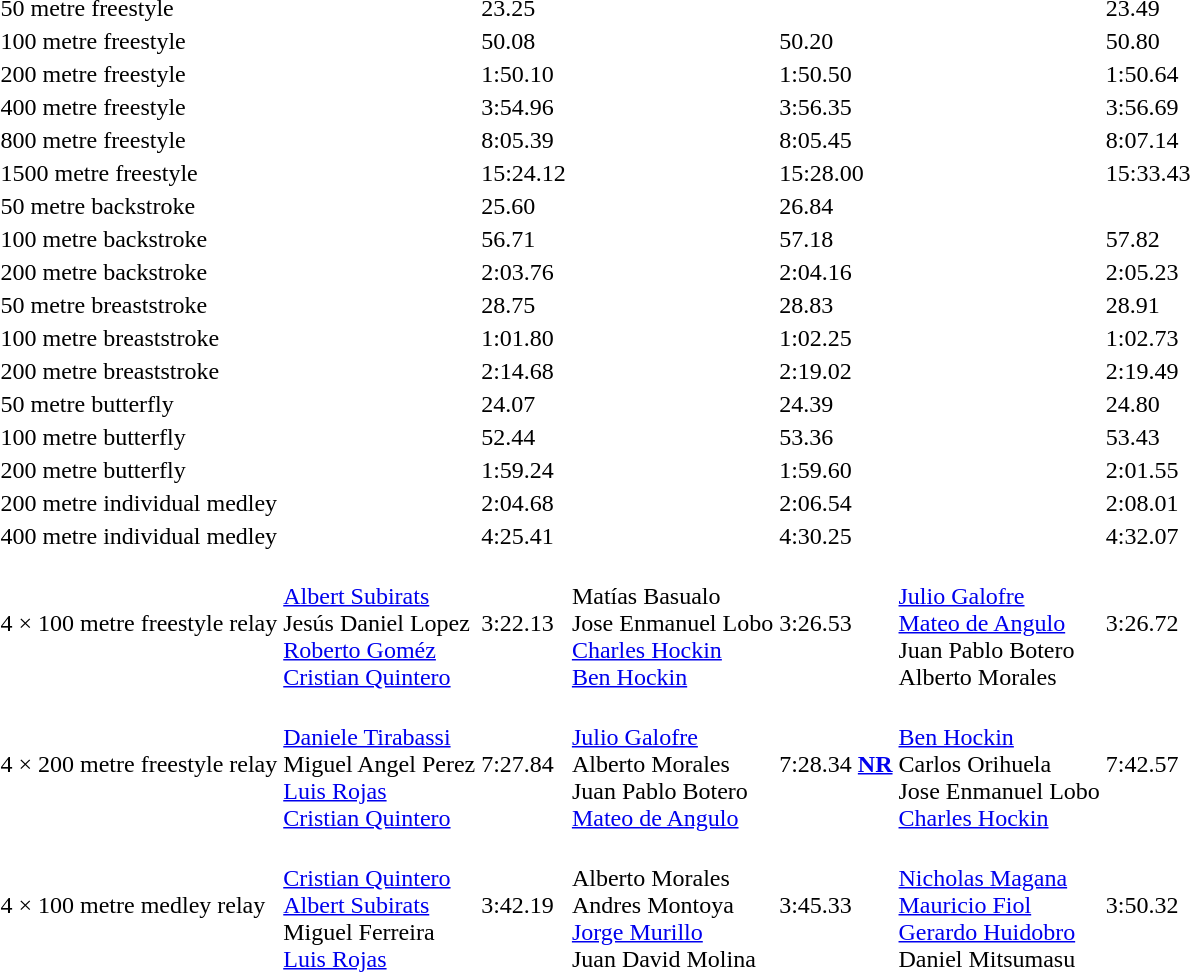<table>
<tr>
<td>50 metre freestyle</td>
<td><br></td>
<td>23.25</td>
<td></td>
<td></td>
<td></td>
<td>23.49</td>
</tr>
<tr>
<td>100 metre freestyle</td>
<td></td>
<td>50.08</td>
<td></td>
<td>50.20</td>
<td></td>
<td>50.80</td>
</tr>
<tr>
<td>200 metre freestyle</td>
<td></td>
<td>1:50.10</td>
<td></td>
<td>1:50.50</td>
<td></td>
<td>1:50.64</td>
</tr>
<tr>
<td>400 metre freestyle</td>
<td></td>
<td>3:54.96</td>
<td></td>
<td>3:56.35</td>
<td></td>
<td>3:56.69</td>
</tr>
<tr>
<td>800 metre freestyle</td>
<td></td>
<td>8:05.39</td>
<td></td>
<td>8:05.45</td>
<td></td>
<td>8:07.14</td>
</tr>
<tr>
<td>1500 metre freestyle</td>
<td></td>
<td>15:24.12</td>
<td></td>
<td>15:28.00</td>
<td></td>
<td>15:33.43</td>
</tr>
<tr>
<td>50 metre backstroke</td>
<td></td>
<td>25.60</td>
<td><br></td>
<td>26.84</td>
<td></td>
<td></td>
</tr>
<tr>
<td>100 metre backstroke</td>
<td></td>
<td>56.71</td>
<td></td>
<td>57.18</td>
<td></td>
<td>57.82</td>
</tr>
<tr>
<td>200 metre backstroke</td>
<td></td>
<td>2:03.76</td>
<td></td>
<td>2:04.16</td>
<td></td>
<td>2:05.23</td>
</tr>
<tr>
<td>50 metre breaststroke</td>
<td></td>
<td>28.75</td>
<td></td>
<td>28.83</td>
<td></td>
<td>28.91</td>
</tr>
<tr>
<td>100 metre breaststroke</td>
<td></td>
<td>1:01.80</td>
<td></td>
<td>1:02.25</td>
<td></td>
<td>1:02.73</td>
</tr>
<tr>
<td>200 metre breaststroke</td>
<td></td>
<td>2:14.68</td>
<td></td>
<td>2:19.02</td>
<td></td>
<td>2:19.49</td>
</tr>
<tr>
<td>50 metre butterfly</td>
<td></td>
<td>24.07</td>
<td></td>
<td>24.39</td>
<td></td>
<td>24.80</td>
</tr>
<tr>
<td>100 metre butterfly</td>
<td></td>
<td>52.44</td>
<td></td>
<td>53.36</td>
<td></td>
<td>53.43</td>
</tr>
<tr>
<td>200 metre butterfly</td>
<td></td>
<td>1:59.24</td>
<td></td>
<td>1:59.60</td>
<td></td>
<td>2:01.55</td>
</tr>
<tr>
<td>200 metre individual medley</td>
<td></td>
<td>2:04.68</td>
<td></td>
<td>2:06.54</td>
<td></td>
<td>2:08.01</td>
</tr>
<tr>
<td>400 metre individual medley</td>
<td></td>
<td>4:25.41</td>
<td></td>
<td>4:30.25</td>
<td></td>
<td>4:32.07</td>
</tr>
<tr>
<td>4 × 100 metre freestyle relay</td>
<td><br><a href='#'>Albert Subirats</a><br>Jesús Daniel Lopez<br><a href='#'>Roberto Goméz</a><br><a href='#'>Cristian Quintero</a></td>
<td>3:22.13</td>
<td><br>Matías Basualo<br>Jose Enmanuel Lobo<br><a href='#'>Charles Hockin</a><br><a href='#'>Ben Hockin</a></td>
<td>3:26.53</td>
<td><br><a href='#'>Julio Galofre</a> <br><a href='#'>Mateo de Angulo</a><br>Juan Pablo Botero<br>Alberto Morales</td>
<td>3:26.72</td>
</tr>
<tr>
<td>4 × 200 metre freestyle relay</td>
<td><br><a href='#'>Daniele Tirabassi</a><br>Miguel Angel Perez<br><a href='#'>Luis Rojas</a><br><a href='#'>Cristian Quintero</a></td>
<td>7:27.84</td>
<td><br><a href='#'>Julio Galofre</a><br>Alberto Morales<br>Juan Pablo Botero<br><a href='#'>Mateo de Angulo</a></td>
<td>7:28.34 <strong><a href='#'>NR</a></strong></td>
<td><br><a href='#'>Ben Hockin</a> <br>Carlos Orihuela<br>Jose Enmanuel Lobo<br><a href='#'>Charles Hockin</a></td>
<td>7:42.57</td>
</tr>
<tr>
<td>4 × 100 metre medley relay</td>
<td><br><a href='#'>Cristian Quintero</a><br><a href='#'>Albert Subirats</a><br>Miguel Ferreira<br><a href='#'>Luis Rojas</a></td>
<td>3:42.19</td>
<td><br>Alberto Morales<br>Andres Montoya<br><a href='#'>Jorge Murillo</a><br>Juan David Molina</td>
<td>3:45.33</td>
<td><br><a href='#'>Nicholas Magana</a><br><a href='#'>Mauricio Fiol</a><br><a href='#'>Gerardo Huidobro</a><br>Daniel Mitsumasu</td>
<td>3:50.32</td>
</tr>
</table>
